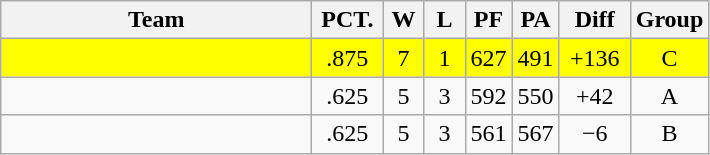<table class=wikitable style="text-align:center">
<tr>
<th width=200>Team</th>
<th width=40>PCT.</th>
<th width=20>W</th>
<th width=20>L</th>
<th width=20>PF</th>
<th width=20>PA</th>
<th width=40>Diff</th>
<th width=40>Group</th>
</tr>
<tr bgcolor=yellow>
<td style="text-align:left"></td>
<td>.875</td>
<td>7</td>
<td>1</td>
<td>627</td>
<td>491</td>
<td>+136</td>
<td>C</td>
</tr>
<tr>
<td style="text-align:left"></td>
<td>.625</td>
<td>5</td>
<td>3</td>
<td>592</td>
<td>550</td>
<td>+42</td>
<td>A</td>
</tr>
<tr>
<td style="text-align:left"></td>
<td>.625</td>
<td>5</td>
<td>3</td>
<td>561</td>
<td>567</td>
<td>−6</td>
<td>B</td>
</tr>
</table>
